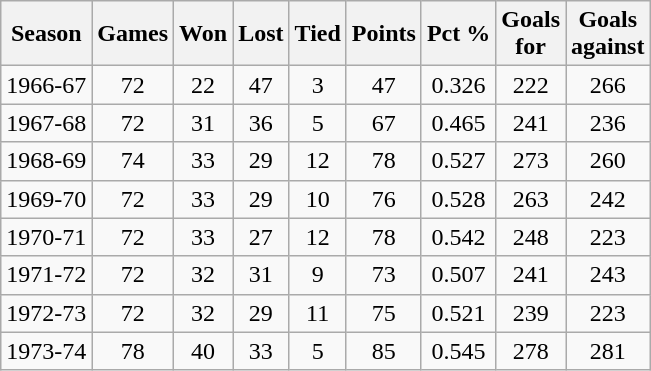<table class="wikitable" style="text-align:center">
<tr>
<th>Season</th>
<th>Games</th>
<th>Won</th>
<th>Lost</th>
<th>Tied</th>
<th>Points</th>
<th>Pct %</th>
<th>Goals<br>for</th>
<th>Goals<br>against</th>
</tr>
<tr>
<td>1966-67</td>
<td>72</td>
<td>22</td>
<td>47</td>
<td>3</td>
<td>47</td>
<td>0.326</td>
<td>222</td>
<td>266</td>
</tr>
<tr>
<td>1967-68</td>
<td>72</td>
<td>31</td>
<td>36</td>
<td>5</td>
<td>67</td>
<td>0.465</td>
<td>241</td>
<td>236</td>
</tr>
<tr>
<td>1968-69</td>
<td>74</td>
<td>33</td>
<td>29</td>
<td>12</td>
<td>78</td>
<td>0.527</td>
<td>273</td>
<td>260</td>
</tr>
<tr>
<td>1969-70</td>
<td>72</td>
<td>33</td>
<td>29</td>
<td>10</td>
<td>76</td>
<td>0.528</td>
<td>263</td>
<td>242</td>
</tr>
<tr>
<td>1970-71</td>
<td>72</td>
<td>33</td>
<td>27</td>
<td>12</td>
<td>78</td>
<td>0.542</td>
<td>248</td>
<td>223</td>
</tr>
<tr>
<td>1971-72</td>
<td>72</td>
<td>32</td>
<td>31</td>
<td>9</td>
<td>73</td>
<td>0.507</td>
<td>241</td>
<td>243</td>
</tr>
<tr>
<td>1972-73</td>
<td>72</td>
<td>32</td>
<td>29</td>
<td>11</td>
<td>75</td>
<td>0.521</td>
<td>239</td>
<td>223</td>
</tr>
<tr>
<td>1973-74</td>
<td>78</td>
<td>40</td>
<td>33</td>
<td>5</td>
<td>85</td>
<td>0.545</td>
<td>278</td>
<td>281</td>
</tr>
</table>
